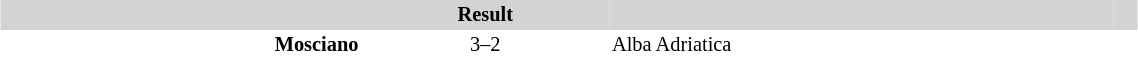<table align=center style="font-size: 85%; border-collapse:collapse" border=0 cellspacing=0 cellpadding=2 width=60%>
<tr bgcolor="D3D3D3">
<th align=right></th>
<th align=center>Result</th>
<th align=left></th>
<th align=center></th>
</tr>
<tr bgcolor=#FFFFFF>
<td align=right><strong>Mosciano</strong></td>
<td align=center>3–2</td>
<td>Alba Adriatica</td>
<td align=center></td>
</tr>
</table>
